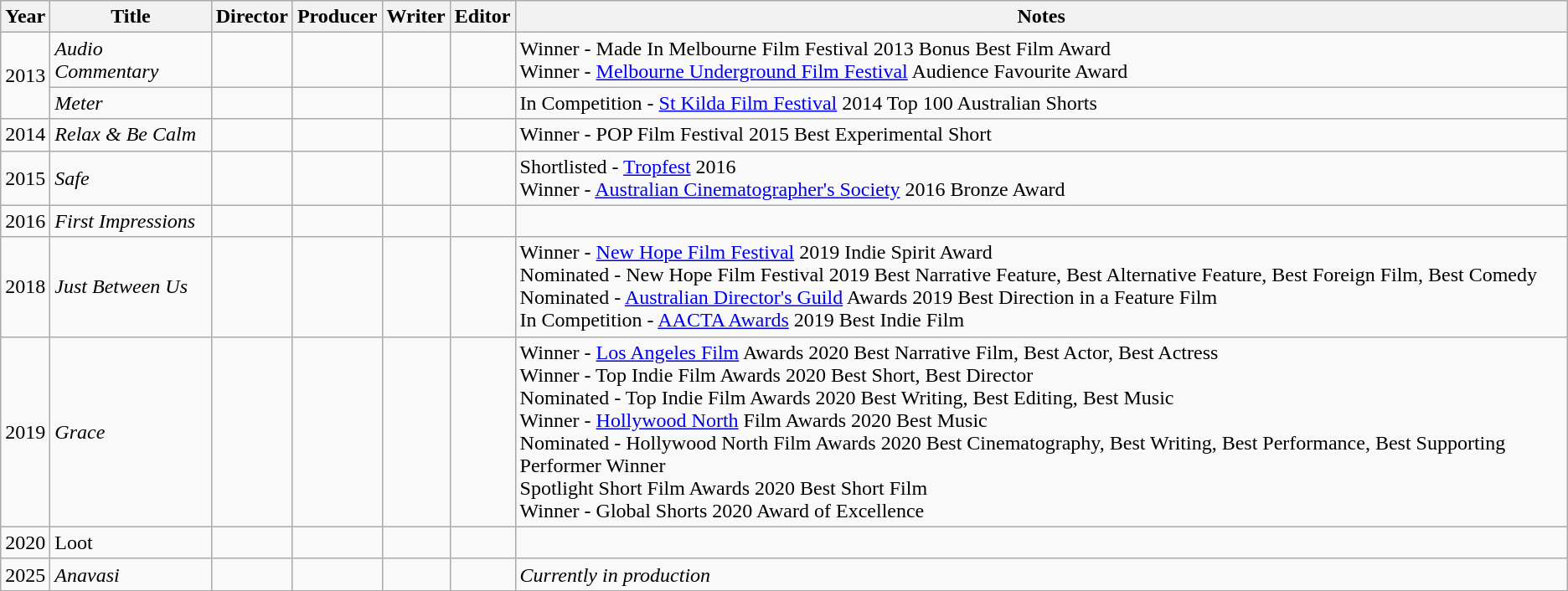<table class="wikitable">
<tr>
<th>Year</th>
<th>Title</th>
<th>Director</th>
<th>Producer</th>
<th>Writer</th>
<th>Editor</th>
<th>Notes</th>
</tr>
<tr>
<td rowspan="2">2013</td>
<td><em>Audio Commentary</em></td>
<td></td>
<td></td>
<td></td>
<td></td>
<td>Winner - Made In Melbourne Film Festival 2013 Bonus Best Film Award<br>Winner - <a href='#'>Melbourne Underground Film Festival</a> Audience Favourite Award</td>
</tr>
<tr>
<td><em>Meter</em></td>
<td></td>
<td></td>
<td></td>
<td></td>
<td>In Competition - <a href='#'>St Kilda Film Festival</a> 2014 Top 100 Australian Shorts</td>
</tr>
<tr>
<td>2014</td>
<td><em>Relax & Be Calm</em></td>
<td></td>
<td></td>
<td></td>
<td></td>
<td>Winner - POP Film Festival 2015 Best Experimental Short</td>
</tr>
<tr>
<td>2015</td>
<td><em>Safe</em></td>
<td></td>
<td></td>
<td></td>
<td></td>
<td>Shortlisted - <a href='#'>Tropfest</a> 2016<br>Winner - <a href='#'>Australian Cinematographer's Society</a> 2016 Bronze Award</td>
</tr>
<tr>
<td>2016</td>
<td><em>First Impressions</em></td>
<td></td>
<td></td>
<td></td>
<td></td>
<td></td>
</tr>
<tr>
<td>2018</td>
<td><em>Just Between Us</em></td>
<td></td>
<td></td>
<td></td>
<td></td>
<td>Winner - <a href='#'>New Hope Film Festival</a> 2019 Indie Spirit Award<br>Nominated - New Hope Film Festival 2019 Best Narrative Feature, Best Alternative Feature, Best Foreign Film, Best Comedy<br>Nominated - <a href='#'>Australian Director's Guild</a> Awards 2019 Best Direction in a Feature Film<br>In Competition - <a href='#'>AACTA Awards</a> 2019 Best Indie Film</td>
</tr>
<tr>
<td>2019</td>
<td><em>Grace</em></td>
<td></td>
<td></td>
<td></td>
<td></td>
<td>Winner - <a href='#'>Los Angeles Film</a> Awards 2020 Best Narrative Film, Best Actor, Best Actress<br>Winner - Top Indie Film Awards 2020 Best Short, Best Director<br>Nominated - Top Indie Film Awards 2020 Best Writing, Best Editing, Best Music<br>Winner - <a href='#'>Hollywood North</a> Film Awards 2020 Best Music<br>Nominated - Hollywood North Film Awards 2020 Best Cinematography, Best Writing, Best Performance, Best Supporting Performer Winner<br>Spotlight Short Film Awards 2020 Best Short Film<br>Winner - Global Shorts 2020 Award of Excellence</td>
</tr>
<tr>
<td>2020</td>
<td>Loot</td>
<td></td>
<td></td>
<td></td>
<td></td>
<td></td>
</tr>
<tr>
<td>2025</td>
<td><em>Anavasi</em></td>
<td></td>
<td></td>
<td></td>
<td></td>
<td><em>Currently in production</em></td>
</tr>
</table>
